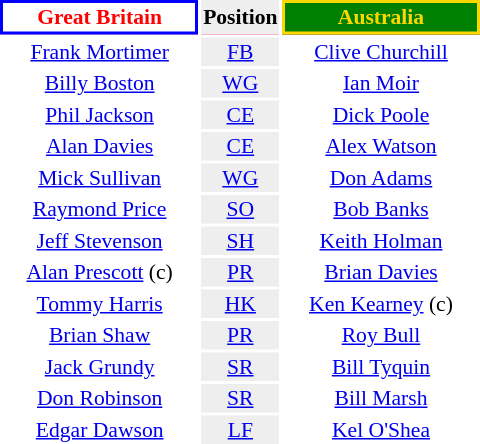<table align=right style="font-size:90%; margin-left:1em">
<tr bgcolor=#FF0033>
<th align="centre" width="126" style="border: 2px solid blue; background: white; color: red">Great Britain</th>
<th align="center" style="background: #eeeeee; color: black">Position</th>
<th align="centre" width="126" style="border: 2px solid gold; background: green; color: gold">Australia</th>
</tr>
<tr align="center">
<td><a href='#'>Frank Mortimer</a></td>
<td style="background: #eeeeee"><a href='#'>FB</a></td>
<td><a href='#'>Clive Churchill</a></td>
</tr>
<tr align="center">
<td><a href='#'>Billy Boston</a></td>
<td style="background: #eeeeee"><a href='#'>WG</a></td>
<td><a href='#'>Ian Moir</a></td>
</tr>
<tr align="center">
<td><a href='#'>Phil Jackson</a></td>
<td style="background: #eeeeee"><a href='#'>CE</a></td>
<td><a href='#'>Dick Poole</a></td>
</tr>
<tr align="center">
<td><a href='#'>Alan Davies</a></td>
<td style="background: #eeeeee"><a href='#'>CE</a></td>
<td><a href='#'>Alex Watson</a></td>
</tr>
<tr align="center">
<td><a href='#'>Mick Sullivan</a></td>
<td style="background: #eeeeee"><a href='#'>WG</a></td>
<td><a href='#'>Don Adams</a></td>
</tr>
<tr align="center">
<td><a href='#'>Raymond Price</a></td>
<td style="background: #eeeeee"><a href='#'>SO</a></td>
<td><a href='#'>Bob Banks</a></td>
</tr>
<tr align="center">
<td><a href='#'>Jeff Stevenson</a></td>
<td style="background: #eeeeee"><a href='#'>SH</a></td>
<td><a href='#'>Keith Holman</a></td>
</tr>
<tr align="center">
<td><a href='#'>Alan Prescott</a> (c)</td>
<td style="background: #eeeeee"><a href='#'>PR</a></td>
<td><a href='#'>Brian Davies</a></td>
</tr>
<tr align="center">
<td><a href='#'>Tommy Harris</a></td>
<td style="background: #eeeeee"><a href='#'>HK</a></td>
<td><a href='#'>Ken Kearney</a> (c)</td>
</tr>
<tr align="center">
<td><a href='#'>Brian Shaw</a></td>
<td style="background: #eeeeee"><a href='#'>PR</a></td>
<td><a href='#'>Roy Bull</a></td>
</tr>
<tr align="center">
<td><a href='#'>Jack Grundy</a></td>
<td style="background: #eeeeee"><a href='#'>SR</a></td>
<td><a href='#'>Bill Tyquin</a></td>
</tr>
<tr align="center">
<td><a href='#'>Don Robinson</a></td>
<td style="background: #eeeeee"><a href='#'>SR</a></td>
<td><a href='#'>Bill Marsh</a></td>
</tr>
<tr align="center">
<td><a href='#'>Edgar Dawson</a></td>
<td style="background: #eeeeee"><a href='#'>LF</a></td>
<td><a href='#'>Kel O'Shea</a></td>
</tr>
</table>
